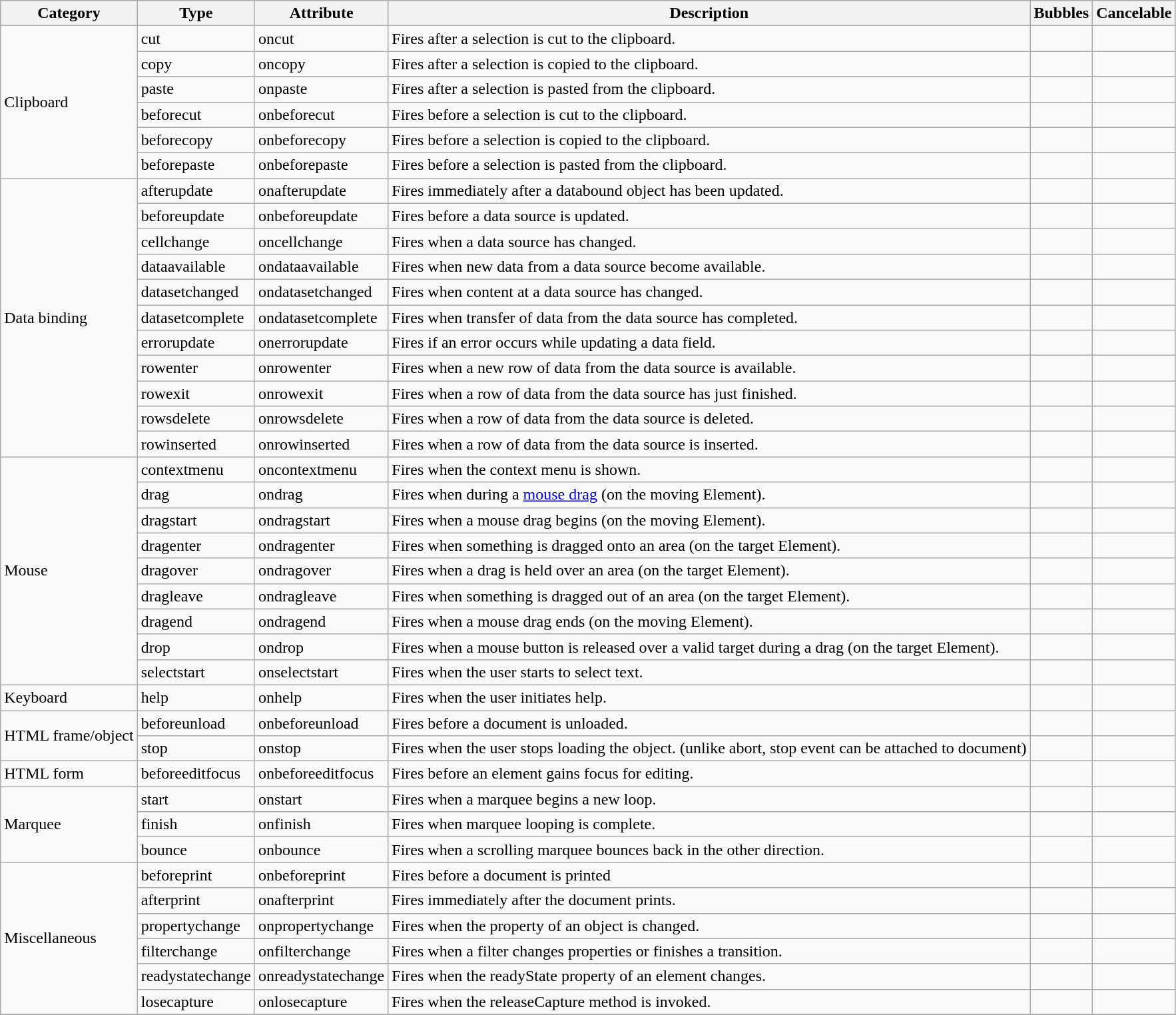<table class="wikitable">
<tr>
<th>Category</th>
<th>Type</th>
<th>Attribute</th>
<th>Description</th>
<th>Bubbles</th>
<th>Cancelable</th>
</tr>
<tr>
<td rowspan=6>Clipboard</td>
<td>cut</td>
<td>oncut</td>
<td>Fires after a selection is cut to the clipboard.</td>
<td></td>
<td></td>
</tr>
<tr>
<td>copy</td>
<td>oncopy</td>
<td>Fires after a selection is copied to the clipboard.</td>
<td></td>
<td></td>
</tr>
<tr>
<td>paste</td>
<td>onpaste</td>
<td>Fires after a selection is pasted from the clipboard.</td>
<td></td>
<td></td>
</tr>
<tr>
<td>beforecut</td>
<td>onbeforecut</td>
<td>Fires before a selection is cut to the clipboard.</td>
<td></td>
<td></td>
</tr>
<tr>
<td>beforecopy</td>
<td>onbeforecopy</td>
<td>Fires before a selection is copied to the clipboard.</td>
<td></td>
<td></td>
</tr>
<tr>
<td>beforepaste</td>
<td>onbeforepaste</td>
<td>Fires before a selection is pasted from the clipboard.</td>
<td></td>
<td></td>
</tr>
<tr>
<td rowspan=11>Data binding</td>
<td>afterupdate</td>
<td>onafterupdate</td>
<td>Fires immediately after a databound object has been updated.</td>
<td></td>
<td></td>
</tr>
<tr>
<td>beforeupdate</td>
<td>onbeforeupdate</td>
<td>Fires before a data source is updated.</td>
<td></td>
<td></td>
</tr>
<tr>
<td>cellchange</td>
<td>oncellchange</td>
<td>Fires when a data source has changed.</td>
<td></td>
<td></td>
</tr>
<tr>
<td>dataavailable</td>
<td>ondataavailable</td>
<td>Fires when new data from a data source become available.</td>
<td></td>
<td></td>
</tr>
<tr>
<td>datasetchanged</td>
<td>ondatasetchanged</td>
<td>Fires when content at a data source has changed.</td>
<td></td>
<td></td>
</tr>
<tr>
<td>datasetcomplete</td>
<td>ondatasetcomplete</td>
<td>Fires when transfer of data from the data source has completed.</td>
<td></td>
<td></td>
</tr>
<tr>
<td>errorupdate</td>
<td>onerrorupdate</td>
<td>Fires if an error occurs while updating a data field.</td>
<td></td>
<td></td>
</tr>
<tr>
<td>rowenter</td>
<td>onrowenter</td>
<td>Fires when a new row of data from the data source is available.</td>
<td></td>
<td></td>
</tr>
<tr>
<td>rowexit</td>
<td>onrowexit</td>
<td>Fires when a row of data from the data source has just finished.</td>
<td></td>
<td></td>
</tr>
<tr>
<td>rowsdelete</td>
<td>onrowsdelete</td>
<td>Fires when a row of data from the data source is deleted.</td>
<td></td>
<td></td>
</tr>
<tr>
<td>rowinserted</td>
<td>onrowinserted</td>
<td>Fires when a row of data from the data source is inserted.</td>
<td></td>
<td></td>
</tr>
<tr>
<td rowspan=9>Mouse</td>
<td>contextmenu</td>
<td>oncontextmenu</td>
<td>Fires when the context menu is shown.</td>
<td></td>
<td></td>
</tr>
<tr>
<td>drag</td>
<td>ondrag</td>
<td>Fires when during a <a href='#'>mouse drag</a> (on the moving Element).</td>
<td></td>
<td></td>
</tr>
<tr>
<td>dragstart</td>
<td>ondragstart</td>
<td>Fires when a mouse drag begins (on the moving Element).</td>
<td></td>
<td></td>
</tr>
<tr>
<td>dragenter</td>
<td>ondragenter</td>
<td>Fires when something is dragged onto an area (on the target Element).</td>
<td></td>
<td></td>
</tr>
<tr>
<td>dragover</td>
<td>ondragover</td>
<td>Fires when a drag is held over an area (on the target Element).</td>
<td></td>
<td></td>
</tr>
<tr>
<td>dragleave</td>
<td>ondragleave</td>
<td>Fires when something is dragged out of an area (on the target Element).</td>
<td></td>
<td></td>
</tr>
<tr>
<td>dragend</td>
<td>ondragend</td>
<td>Fires when a mouse drag ends (on the moving Element).</td>
<td></td>
<td></td>
</tr>
<tr>
<td>drop</td>
<td>ondrop</td>
<td>Fires when a mouse button is released over a valid target during a drag (on the target Element).</td>
<td></td>
<td></td>
</tr>
<tr>
<td>selectstart</td>
<td>onselectstart</td>
<td>Fires when the user starts to select text.</td>
<td></td>
<td></td>
</tr>
<tr>
<td>Keyboard</td>
<td>help</td>
<td>onhelp</td>
<td>Fires when the user initiates help.</td>
<td></td>
<td></td>
</tr>
<tr>
<td rowspan=2>HTML frame/object</td>
<td>beforeunload</td>
<td>onbeforeunload</td>
<td>Fires before a document is unloaded.</td>
<td></td>
<td></td>
</tr>
<tr>
<td>stop</td>
<td>onstop</td>
<td>Fires when the user stops loading the object. (unlike abort, stop event can be attached to document)</td>
<td></td>
<td></td>
</tr>
<tr>
<td>HTML form</td>
<td>beforeeditfocus</td>
<td>onbeforeeditfocus</td>
<td>Fires before an element gains focus for editing.</td>
<td></td>
<td></td>
</tr>
<tr>
<td rowspan=3>Marquee</td>
<td>start</td>
<td>onstart</td>
<td>Fires when a marquee begins a new loop.</td>
<td></td>
<td></td>
</tr>
<tr>
<td>finish</td>
<td>onfinish</td>
<td>Fires when marquee looping is complete.</td>
<td></td>
<td></td>
</tr>
<tr>
<td>bounce</td>
<td>onbounce</td>
<td>Fires when a scrolling marquee bounces back in the other direction.</td>
<td></td>
<td></td>
</tr>
<tr>
<td rowspan=6>Miscellaneous</td>
<td>beforeprint</td>
<td>onbeforeprint</td>
<td>Fires before a document is printed</td>
<td></td>
<td></td>
</tr>
<tr>
<td>afterprint</td>
<td>onafterprint</td>
<td>Fires immediately after the document prints.</td>
<td></td>
<td></td>
</tr>
<tr>
<td>propertychange</td>
<td>onpropertychange</td>
<td>Fires when the property of an object is changed.</td>
<td></td>
<td></td>
</tr>
<tr>
<td>filterchange</td>
<td>onfilterchange</td>
<td>Fires when a filter changes properties or finishes a transition.</td>
<td></td>
<td></td>
</tr>
<tr>
<td>readystatechange</td>
<td>onreadystatechange</td>
<td>Fires when the readyState property of an element changes.</td>
<td></td>
<td></td>
</tr>
<tr>
<td>losecapture</td>
<td>onlosecapture</td>
<td>Fires when the releaseCapture method is invoked.</td>
<td></td>
<td></td>
</tr>
<tr>
</tr>
</table>
